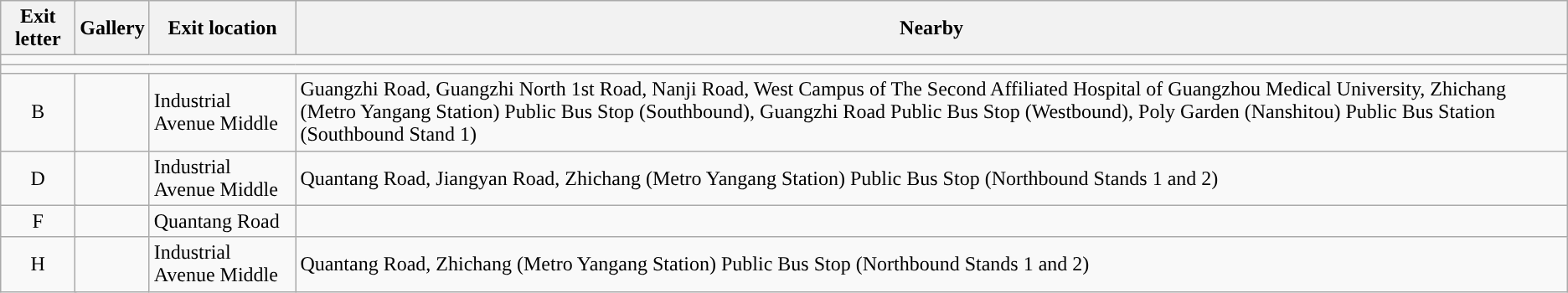<table class="wikitable">
<tr>
<th style="width:70px" colspan="2">Exit letter</th>
<th>Gallery</th>
<th>Exit location</th>
<th>Nearby</th>
</tr>
<tr style="background:#">
<td colspan = "6"></td>
</tr>
<tr style="background:#">
<td colspan = "6"></td>
</tr>
<tr>
<td align="center" colspan="2">B</td>
<td></td>
<td>Industrial Avenue Middle</td>
<td>Guangzhi Road, Guangzhi North 1st Road, Nanji Road, West Campus of The Second Affiliated Hospital of Guangzhou Medical University, Zhichang (Metro Yangang Station) Public Bus Stop (Southbound), Guangzhi Road Public Bus Stop (Westbound), Poly Garden (Nanshitou) Public Bus Station (Southbound Stand 1)</td>
</tr>
<tr>
<td align="center" colspan="2">D</td>
<td></td>
<td>Industrial Avenue Middle</td>
<td>Quantang Road, Jiangyan Road, Zhichang (Metro Yangang Station) Public Bus Stop (Northbound Stands 1 and 2)</td>
</tr>
<tr>
<td align="center" colspan="2">F</td>
<td></td>
<td>Quantang Road</td>
<td></td>
</tr>
<tr>
<td align="center" colspan="2">H</td>
<td></td>
<td>Industrial Avenue Middle</td>
<td>Quantang Road, Zhichang (Metro Yangang Station) Public Bus Stop (Northbound Stands 1 and 2)</td>
</tr>
</table>
